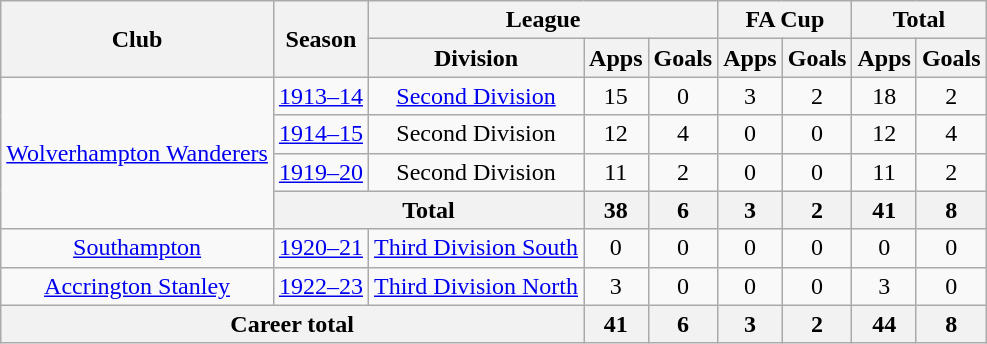<table class="wikitable" style="text-align: center;">
<tr>
<th rowspan="2">Club</th>
<th rowspan="2">Season</th>
<th colspan="3">League</th>
<th colspan="2">FA Cup</th>
<th colspan="2">Total</th>
</tr>
<tr>
<th>Division</th>
<th>Apps</th>
<th>Goals</th>
<th>Apps</th>
<th>Goals</th>
<th>Apps</th>
<th>Goals</th>
</tr>
<tr>
<td rowspan="4"><a href='#'>Wolverhampton Wanderers</a></td>
<td><a href='#'>1913–14</a></td>
<td><a href='#'>Second Division</a></td>
<td>15</td>
<td>0</td>
<td>3</td>
<td>2</td>
<td>18</td>
<td>2</td>
</tr>
<tr>
<td><a href='#'>1914–15</a></td>
<td>Second Division</td>
<td>12</td>
<td>4</td>
<td>0</td>
<td>0</td>
<td>12</td>
<td>4</td>
</tr>
<tr>
<td><a href='#'>1919–20</a></td>
<td>Second Division</td>
<td>11</td>
<td>2</td>
<td>0</td>
<td>0</td>
<td>11</td>
<td>2</td>
</tr>
<tr>
<th colspan="2">Total</th>
<th>38</th>
<th>6</th>
<th>3</th>
<th>2</th>
<th>41</th>
<th>8</th>
</tr>
<tr>
<td><a href='#'>Southampton</a></td>
<td><a href='#'>1920–21</a></td>
<td><a href='#'>Third Division South</a></td>
<td>0</td>
<td>0</td>
<td>0</td>
<td>0</td>
<td>0</td>
<td>0</td>
</tr>
<tr>
<td><a href='#'>Accrington Stanley</a></td>
<td><a href='#'>1922–23</a></td>
<td><a href='#'>Third Division North</a></td>
<td>3</td>
<td>0</td>
<td>0</td>
<td>0</td>
<td>3</td>
<td>0</td>
</tr>
<tr>
<th colspan="3">Career total</th>
<th>41</th>
<th>6</th>
<th>3</th>
<th>2</th>
<th>44</th>
<th>8</th>
</tr>
</table>
